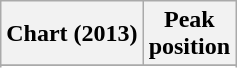<table class="wikitable sortable">
<tr>
<th>Chart (2013)</th>
<th>Peak<br>position</th>
</tr>
<tr>
</tr>
<tr>
</tr>
</table>
